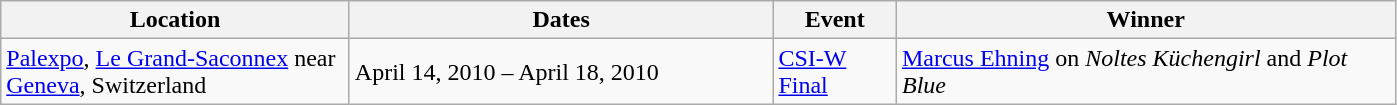<table class="wikitable">
<tr>
<th width=225>Location</th>
<th width=275>Dates</th>
<th width=75>Event</th>
<th width=325>Winner</th>
</tr>
<tr>
<td> <a href='#'>Palexpo</a>, <a href='#'>Le Grand-Saconnex</a> near <a href='#'>Geneva</a>, Switzerland</td>
<td>April 14, 2010 – April 18, 2010</td>
<td><a href='#'>CSI-W Final</a></td>
<td> <a href='#'>Marcus Ehning</a> on <em>Noltes Küchengirl</em> and <em>Plot Blue</em></td>
</tr>
</table>
